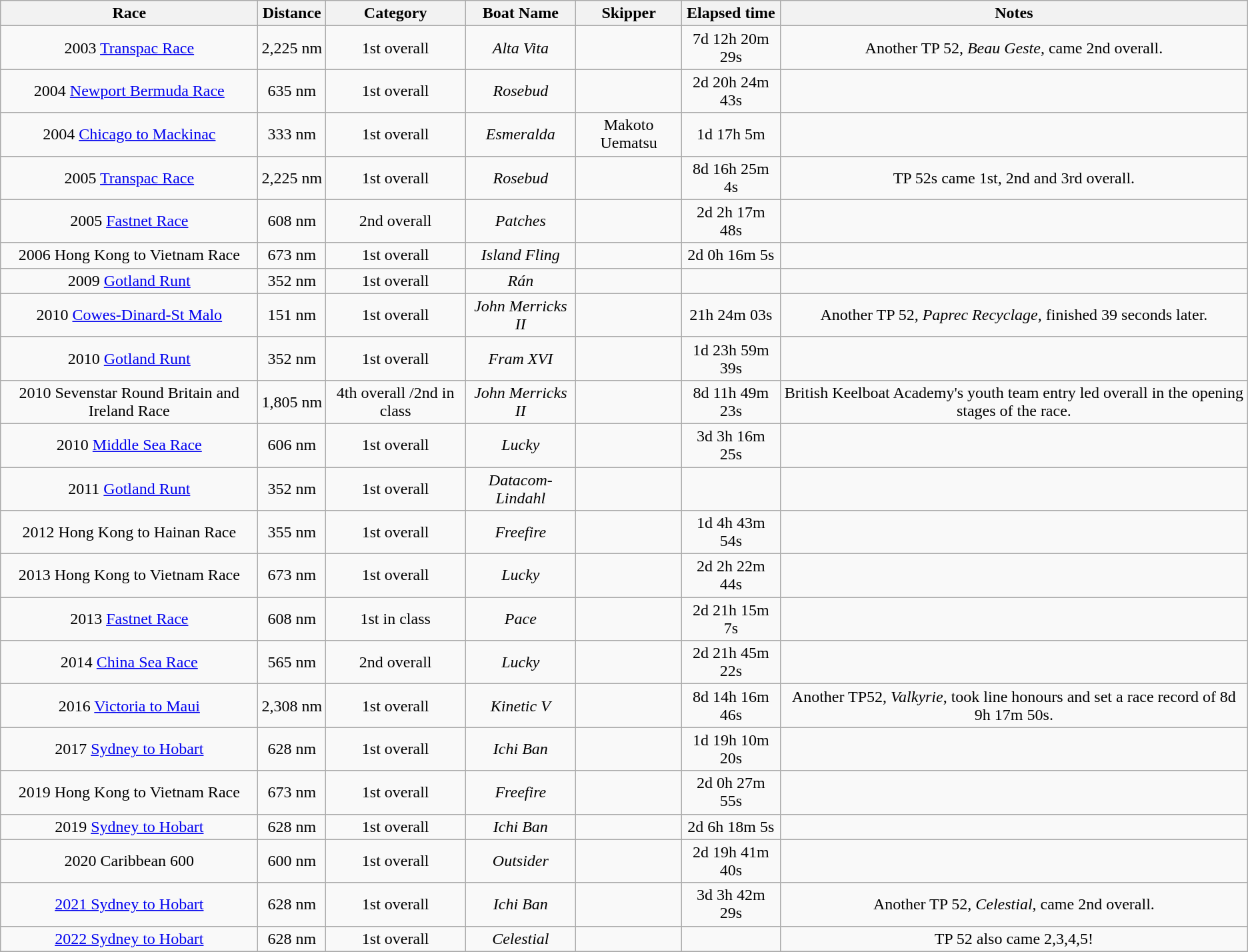<table class="wikitable" style="text-align:center">
<tr>
<th>Race</th>
<th>Distance</th>
<th>Category</th>
<th>Boat Name</th>
<th>Skipper</th>
<th>Elapsed time</th>
<th>Notes</th>
</tr>
<tr>
<td>2003 <a href='#'>Transpac Race</a></td>
<td>2,225 nm</td>
<td>1st overall</td>
<td><em>Alta Vita</em></td>
<td></td>
<td>7d 12h 20m 29s</td>
<td>Another TP 52, <em>Beau Geste</em>, came 2nd overall.</td>
</tr>
<tr>
<td>2004 <a href='#'>Newport Bermuda Race</a></td>
<td>635 nm</td>
<td>1st overall</td>
<td><em>Rosebud</em></td>
<td></td>
<td>2d 20h 24m 43s</td>
<td></td>
</tr>
<tr>
<td>2004 <a href='#'>Chicago to Mackinac</a></td>
<td>333 nm</td>
<td>1st overall</td>
<td><em>Esmeralda</em></td>
<td>Makoto Uematsu<br></td>
<td>1d 17h 5m</td>
<td></td>
</tr>
<tr>
<td>2005 <a href='#'>Transpac Race</a></td>
<td>2,225 nm</td>
<td>1st overall</td>
<td><em>Rosebud</em></td>
<td></td>
<td>8d 16h 25m 4s</td>
<td>TP 52s came 1st, 2nd and 3rd overall.</td>
</tr>
<tr>
<td>2005 <a href='#'>Fastnet Race</a></td>
<td>608 nm</td>
<td>2nd overall</td>
<td><em>Patches</em></td>
<td></td>
<td>2d 2h 17m 48s</td>
<td></td>
</tr>
<tr>
<td>2006 Hong Kong to Vietnam Race</td>
<td>673 nm</td>
<td>1st overall</td>
<td><em>Island Fling</em></td>
<td></td>
<td>2d 0h 16m 5s</td>
<td></td>
</tr>
<tr>
<td>2009 <a href='#'>Gotland Runt</a></td>
<td>352 nm</td>
<td>1st overall</td>
<td><em>Rán</em></td>
<td></td>
<td></td>
<td></td>
</tr>
<tr>
<td>2010 <a href='#'>Cowes-Dinard-St Malo</a></td>
<td>151 nm</td>
<td>1st overall</td>
<td><em>John Merricks II</em></td>
<td></td>
<td>21h 24m 03s</td>
<td>Another TP 52, <em>Paprec Recyclage</em>, finished 39 seconds later.</td>
</tr>
<tr>
<td>2010 <a href='#'>Gotland Runt</a></td>
<td>352 nm</td>
<td>1st overall</td>
<td><em>Fram XVI</em></td>
<td></td>
<td>1d 23h 59m 39s</td>
<td></td>
</tr>
<tr>
<td>2010 Sevenstar Round Britain and Ireland Race</td>
<td>1,805 nm</td>
<td>4th overall /2nd in class</td>
<td><em>John Merricks II</em></td>
<td></td>
<td>8d 11h 49m 23s</td>
<td>British Keelboat Academy's youth team entry led overall in the opening stages of the race.</td>
</tr>
<tr>
<td>2010 <a href='#'>Middle Sea Race</a></td>
<td>606 nm</td>
<td>1st overall</td>
<td><em>Lucky</em></td>
<td></td>
<td>3d 3h 16m 25s</td>
<td></td>
</tr>
<tr>
<td>2011 <a href='#'>Gotland Runt</a></td>
<td>352 nm</td>
<td>1st overall</td>
<td><em>Datacom-Lindahl</em></td>
<td></td>
<td></td>
<td></td>
</tr>
<tr>
<td>2012 Hong Kong to Hainan Race</td>
<td>355 nm</td>
<td>1st overall</td>
<td><em>Freefire</em></td>
<td></td>
<td>1d 4h 43m 54s</td>
<td></td>
</tr>
<tr>
<td>2013 Hong Kong to Vietnam Race</td>
<td>673 nm</td>
<td>1st overall</td>
<td><em>Lucky</em></td>
<td></td>
<td>2d 2h 22m 44s</td>
<td></td>
</tr>
<tr>
<td>2013 <a href='#'>Fastnet Race</a></td>
<td>608 nm</td>
<td>1st in class</td>
<td><em>Pace</em></td>
<td></td>
<td>2d 21h 15m 7s</td>
<td></td>
</tr>
<tr>
<td>2014 <a href='#'>China Sea Race</a></td>
<td>565 nm</td>
<td>2nd overall</td>
<td><em>Lucky</em></td>
<td></td>
<td>2d 21h 45m 22s</td>
<td></td>
</tr>
<tr>
<td>2016 <a href='#'>Victoria to Maui</a></td>
<td>2,308 nm</td>
<td>1st overall</td>
<td><em>Kinetic V</em></td>
<td></td>
<td>8d 14h 16m 46s</td>
<td>Another TP52, <em>Valkyrie</em>, took line honours and set a race record of 8d 9h 17m 50s.</td>
</tr>
<tr>
<td>2017 <a href='#'>Sydney to Hobart</a></td>
<td>628 nm</td>
<td>1st overall</td>
<td><em>Ichi Ban</em></td>
<td></td>
<td>1d 19h 10m 20s</td>
<td></td>
</tr>
<tr>
<td>2019 Hong Kong to Vietnam Race</td>
<td>673 nm</td>
<td>1st overall</td>
<td><em>Freefire</em></td>
<td></td>
<td>2d 0h 27m 55s</td>
<td></td>
</tr>
<tr>
<td>2019 <a href='#'>Sydney to Hobart</a></td>
<td>628 nm</td>
<td>1st overall</td>
<td><em>Ichi Ban</em></td>
<td></td>
<td>2d 6h 18m 5s</td>
<td></td>
</tr>
<tr>
<td>2020 Caribbean 600</td>
<td>600 nm</td>
<td>1st overall</td>
<td><em>Outsider</em></td>
<td></td>
<td>2d 19h 41m 40s</td>
<td></td>
</tr>
<tr>
<td><a href='#'>2021 Sydney to Hobart</a></td>
<td>628 nm</td>
<td>1st overall</td>
<td><em>Ichi Ban</em></td>
<td></td>
<td>3d 3h 42m 29s</td>
<td>Another TP 52, <em>Celestial</em>, came 2nd overall.</td>
</tr>
<tr>
<td><a href='#'>2022 Sydney to Hobart</a></td>
<td>628 nm</td>
<td>1st overall</td>
<td><em>Celestial</em></td>
<td></td>
<td></td>
<td>TP 52 also came 2,3,4,5! </td>
</tr>
<tr>
</tr>
</table>
